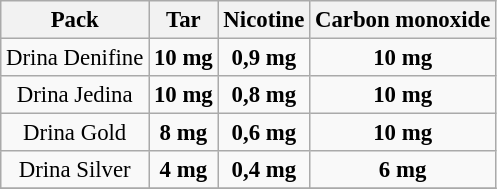<table class="wikitable" style="font-size: 95%;text-align:center">
<tr>
<th>Pack</th>
<th>Tar</th>
<th>Nicotine</th>
<th>Carbon monoxide</th>
</tr>
<tr>
<td>Drina Denifine</td>
<td><strong>10 mg</strong></td>
<td><strong>0,9 mg</strong></td>
<td><strong>10 mg</strong></td>
</tr>
<tr>
<td>Drina Jedina</td>
<td><strong>10 mg</strong></td>
<td><strong>0,8 mg</strong></td>
<td><strong>10 mg</strong></td>
</tr>
<tr>
<td>Drina Gold</td>
<td><strong>8 mg</strong></td>
<td><strong>0,6 mg</strong></td>
<td><strong>10 mg</strong></td>
</tr>
<tr>
<td>Drina Silver</td>
<td><strong>4 mg</strong></td>
<td><strong>0,4 mg</strong></td>
<td><strong>6 mg</strong></td>
</tr>
<tr>
</tr>
</table>
